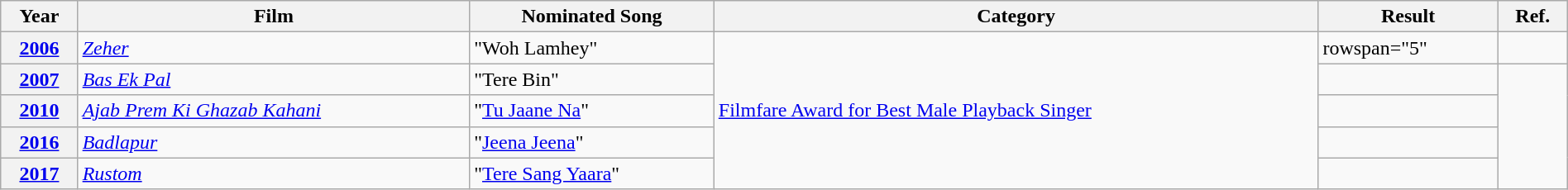<table class="wikitable plainrowheaders" width="100%" "textcolor:#000;">
<tr>
<th>Year</th>
<th>Film</th>
<th>Nominated Song</th>
<th>Category</th>
<th>Result</th>
<th>Ref.</th>
</tr>
<tr>
<th><a href='#'>2006</a></th>
<td><em><a href='#'>Zeher</a></em></td>
<td>"Woh Lamhey"</td>
<td rowspan="5"><a href='#'>Filmfare Award for Best Male Playback Singer</a></td>
<td>rowspan="5" </td>
<td></td>
</tr>
<tr>
<th><a href='#'>2007</a></th>
<td><em><a href='#'>Bas Ek Pal</a></em></td>
<td>"Tere Bin"</td>
<td></td>
</tr>
<tr>
<th><a href='#'>2010</a></th>
<td><em><a href='#'>Ajab Prem Ki Ghazab Kahani</a></em></td>
<td>"<a href='#'>Tu Jaane Na</a>"</td>
<td></td>
</tr>
<tr>
<th><a href='#'>2016</a></th>
<td><em><a href='#'>Badlapur</a></em></td>
<td>"<a href='#'>Jeena Jeena</a>"</td>
<td></td>
</tr>
<tr>
<th><a href='#'>2017</a></th>
<td><em><a href='#'>Rustom</a></em></td>
<td>"<a href='#'>Tere Sang Yaara</a>"</td>
<td></td>
</tr>
</table>
